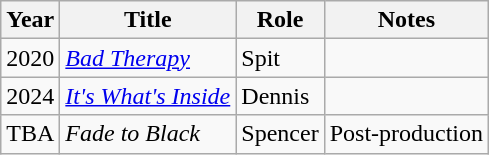<table class="wikitable">
<tr>
<th>Year</th>
<th>Title</th>
<th>Role</th>
<th>Notes</th>
</tr>
<tr>
<td>2020</td>
<td><em><a href='#'>Bad Therapy</a></em></td>
<td>Spit</td>
<td></td>
</tr>
<tr>
<td>2024</td>
<td><em><a href='#'>It's What's Inside</a></em></td>
<td>Dennis</td>
<td></td>
</tr>
<tr>
<td>TBA</td>
<td><em>Fade to Black</em></td>
<td>Spencer</td>
<td>Post-production</td>
</tr>
</table>
